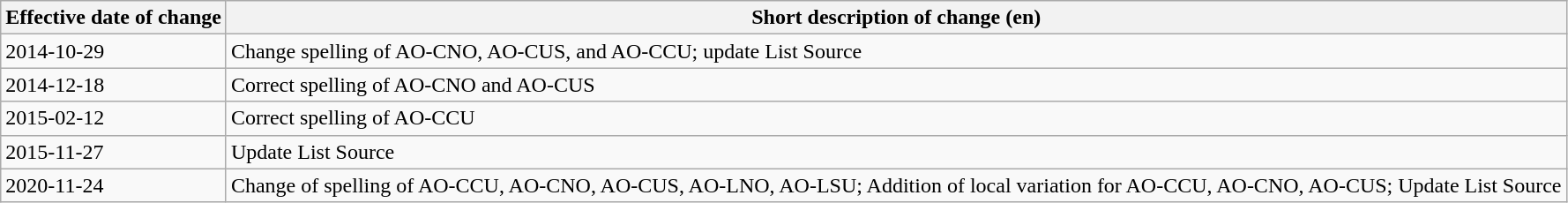<table class="wikitable">
<tr>
<th>Effective date of change</th>
<th>Short description of change (en)</th>
</tr>
<tr>
<td>2014-10-29</td>
<td>Change spelling of AO-CNO, AO-CUS, and AO-CCU; update List Source</td>
</tr>
<tr>
<td>2014-12-18</td>
<td>Correct spelling of AO-CNO and AO-CUS</td>
</tr>
<tr>
<td>2015-02-12</td>
<td>Correct spelling of AO-CCU</td>
</tr>
<tr>
<td>2015-11-27</td>
<td>Update List Source</td>
</tr>
<tr>
<td>2020-11-24</td>
<td>Change of spelling of AO-CCU, AO-CNO, AO-CUS, AO-LNO, AO-LSU; Addition of local variation for AO-CCU, AO-CNO, AO-CUS; Update List Source</td>
</tr>
</table>
